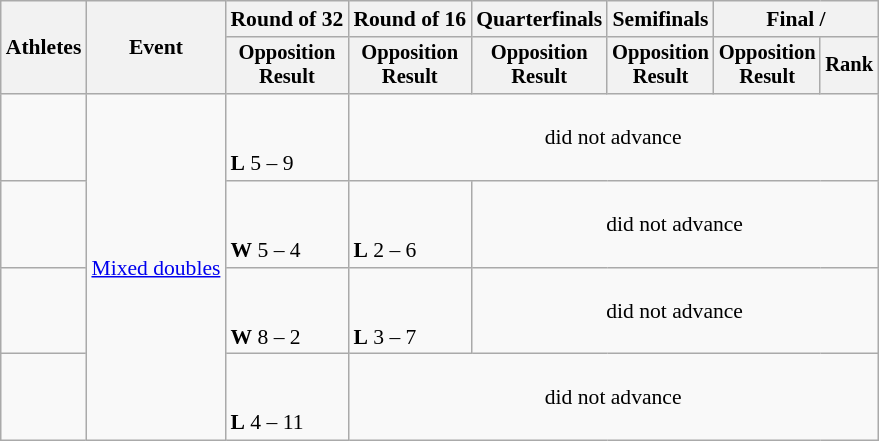<table class="wikitable" style="font-size:90%">
<tr>
<th rowspan=2>Athletes</th>
<th rowspan=2>Event</th>
<th>Round of 32</th>
<th>Round of 16</th>
<th>Quarterfinals</th>
<th>Semifinals</th>
<th colspan=2>Final / </th>
</tr>
<tr style="font-size:95%">
<th>Opposition<br>Result</th>
<th>Opposition<br>Result</th>
<th>Opposition<br>Result</th>
<th>Opposition<br>Result</th>
<th>Opposition<br>Result</th>
<th>Rank</th>
</tr>
<tr>
<td align=left><br></td>
<td align=left rowspan=4><a href='#'>Mixed doubles</a></td>
<td align=left><br><br><strong>L</strong> 5 – 9</td>
<td align=center colspan=5>did not advance</td>
</tr>
<tr>
<td align=left><br></td>
<td align=left><br><br><strong>W</strong> 5 – 4</td>
<td><br><br><strong>L</strong> 2 – 6</td>
<td align=center colspan=4>did not advance</td>
</tr>
<tr>
<td align=left><br></td>
<td align=left><br><br><strong>W</strong> 8 – 2</td>
<td><br><br><strong>L</strong> 3 – 7</td>
<td align=center colspan=4>did not advance</td>
</tr>
<tr>
<td align=left><br></td>
<td align=left><br><br><strong>L</strong> 4 – 11</td>
<td align=center colspan=5>did not advance</td>
</tr>
</table>
